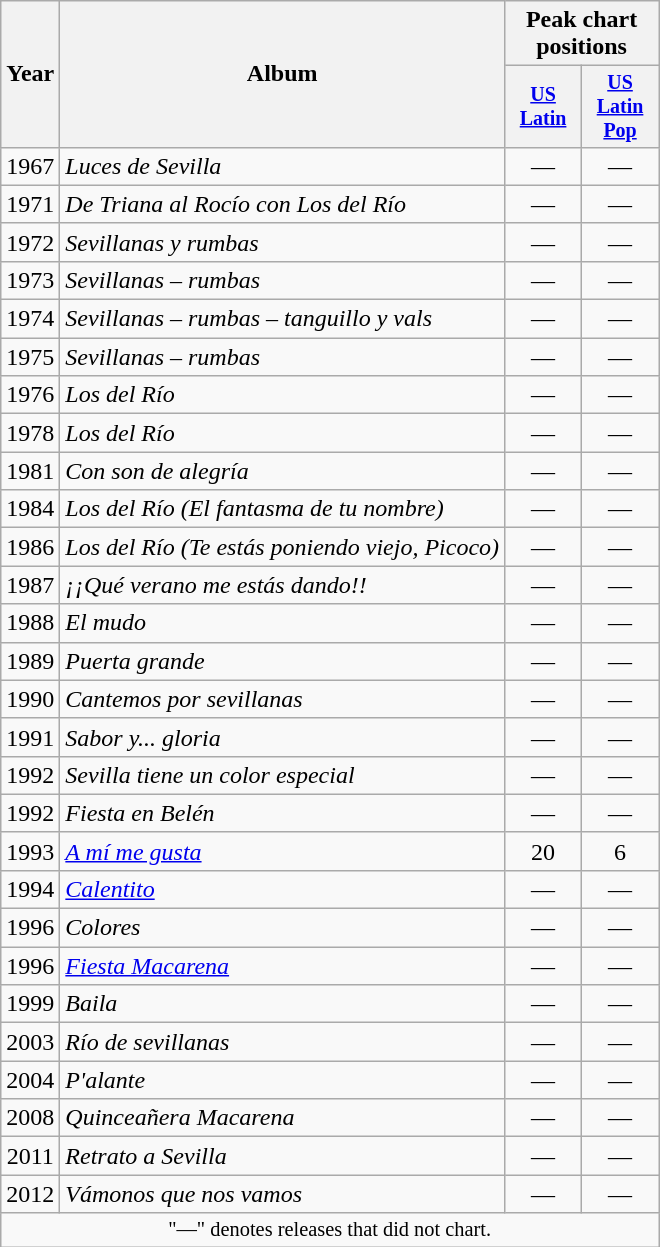<table class="wikitable" style="text-align:center;">
<tr>
<th scope="col" rowspan="2">Year</th>
<th scope="col" rowspan="2">Album</th>
<th scope="col" colspan="2">Peak chart positions</th>
</tr>
<tr style="font-size:smaller;">
<th scope="col" width="45"><a href='#'>US<br>Latin</a><br></th>
<th scope="col" width="45"><a href='#'>US Latin Pop</a><br></th>
</tr>
<tr>
<td>1967</td>
<td align="left"><em>Luces de Sevilla</em></td>
<td>—</td>
<td>—</td>
</tr>
<tr>
<td>1971</td>
<td align="left"><em>De Triana al Rocío con Los del Río</em></td>
<td>—</td>
<td>—</td>
</tr>
<tr>
<td>1972</td>
<td align="left"><em>Sevillanas y rumbas</em></td>
<td>—</td>
<td>—</td>
</tr>
<tr>
<td>1973</td>
<td align="left"><em>Sevillanas – rumbas</em></td>
<td>—</td>
<td>—</td>
</tr>
<tr>
<td>1974</td>
<td align="left"><em>Sevillanas – rumbas – tanguillo y vals</em></td>
<td>—</td>
<td>—</td>
</tr>
<tr>
<td>1975</td>
<td align="left"><em>Sevillanas – rumbas</em></td>
<td>—</td>
<td>—</td>
</tr>
<tr>
<td>1976</td>
<td align="left"><em>Los del Río</em></td>
<td>—</td>
<td>—</td>
</tr>
<tr>
<td>1978</td>
<td align="left"><em>Los del Río</em></td>
<td>—</td>
<td>—</td>
</tr>
<tr>
<td>1981</td>
<td align="left"><em>Con son de alegría</em></td>
<td>—</td>
<td>—</td>
</tr>
<tr>
<td>1984</td>
<td align="left"><em>Los del Río (El fantasma de tu nombre)</em></td>
<td>—</td>
<td>—</td>
</tr>
<tr>
<td>1986</td>
<td align="left"><em>Los del Río (Te estás poniendo viejo, Picoco)</em></td>
<td>—</td>
<td>—</td>
</tr>
<tr>
<td>1987</td>
<td align="left"><em>¡¡Qué verano me estás dando!!</em></td>
<td>—</td>
<td>—</td>
</tr>
<tr>
<td>1988</td>
<td align="left"><em>El mudo</em></td>
<td>—</td>
<td>—</td>
</tr>
<tr>
<td>1989</td>
<td align="left"><em>Puerta grande</em></td>
<td>—</td>
<td>—</td>
</tr>
<tr>
<td>1990</td>
<td align="left"><em>Cantemos por sevillanas</em></td>
<td>—</td>
<td>—</td>
</tr>
<tr>
<td>1991</td>
<td align="left"><em>Sabor y... gloria</em></td>
<td>—</td>
<td>—</td>
</tr>
<tr>
<td>1992</td>
<td align="left"><em>Sevilla tiene un color especial</em></td>
<td>—</td>
<td>—</td>
</tr>
<tr>
<td>1992</td>
<td align="left"><em>Fiesta en Belén</em></td>
<td>—</td>
<td>—</td>
</tr>
<tr>
<td>1993</td>
<td align="left"><em><a href='#'>A mí me gusta</a></em></td>
<td>20</td>
<td>6</td>
</tr>
<tr>
<td>1994</td>
<td align="left"><em><a href='#'>Calentito</a></em></td>
<td>—</td>
<td>—</td>
</tr>
<tr>
<td>1996</td>
<td align="left"><em>Colores</em></td>
<td>—</td>
<td>—</td>
</tr>
<tr>
<td>1996</td>
<td align="left"><em><a href='#'>Fiesta Macarena</a></em></td>
<td>—</td>
<td>—</td>
</tr>
<tr>
<td>1999</td>
<td align="left"><em>Baila</em></td>
<td>—</td>
<td>—</td>
</tr>
<tr>
<td>2003</td>
<td align="left"><em>Río de sevillanas</em></td>
<td>—</td>
<td>—</td>
</tr>
<tr>
<td>2004</td>
<td align="left"><em>P'alante</em></td>
<td>—</td>
<td>—</td>
</tr>
<tr>
<td>2008</td>
<td align="left"><em>Quinceañera Macarena</em></td>
<td>—</td>
<td>—</td>
</tr>
<tr>
<td>2011</td>
<td align="left"><em>Retrato a Sevilla</em></td>
<td>—</td>
<td>—</td>
</tr>
<tr>
<td>2012</td>
<td align="left"><em>Vámonos que nos vamos</em></td>
<td>—</td>
<td>—</td>
</tr>
<tr>
<td colspan="10" style="font-size:85%">"—" denotes releases that did not chart.</td>
</tr>
</table>
